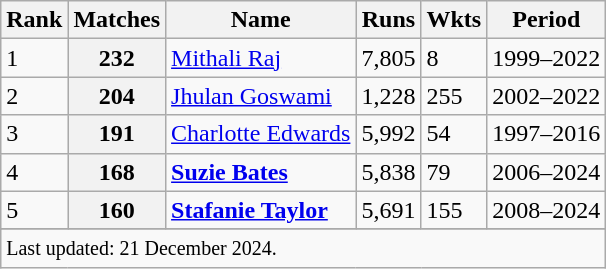<table class="wikitable sortable defaultcenter col3left">
<tr>
<th span="col">Rank</th>
<th span="col">Matches</th>
<th span="col" class=unsortable>Name</th>
<th span="col">Runs</th>
<th span="col">Wkts</th>
<th span="col" class=unsortable>Period</th>
</tr>
<tr>
<td>1</td>
<th span="row">232</th>
<td> <a href='#'>Mithali Raj</a></td>
<td>7,805</td>
<td>8</td>
<td>1999–2022</td>
</tr>
<tr>
<td>2</td>
<th span="row">204</th>
<td> <a href='#'>Jhulan Goswami</a></td>
<td>1,228</td>
<td>255</td>
<td>2002–2022</td>
</tr>
<tr>
<td>3</td>
<th span="row">191</th>
<td> <a href='#'>Charlotte Edwards</a></td>
<td>5,992</td>
<td>54</td>
<td>1997–2016</td>
</tr>
<tr>
<td>4</td>
<th span="row">168</th>
<td> <strong><a href='#'>Suzie Bates</a></strong></td>
<td>5,838</td>
<td>79</td>
<td>2006–2024</td>
</tr>
<tr>
<td>5</td>
<th span="row">160</th>
<td> <strong><a href='#'>Stafanie Taylor</a></strong></td>
<td>5,691</td>
<td>155</td>
<td>2008–2024</td>
</tr>
<tr>
</tr>
<tr class=sortbottom>
<td span="row" colspan="6" style="text-align:left;"><small>Last updated: 21 December 2024.</small></td>
</tr>
</table>
